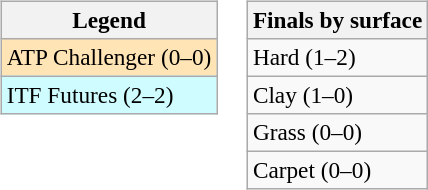<table>
<tr valign=top>
<td><br><table class=wikitable style=font-size:97%>
<tr>
<th>Legend</th>
</tr>
<tr bgcolor=moccasin>
<td>ATP Challenger (0–0)</td>
</tr>
<tr bgcolor=cffcff>
<td>ITF Futures (2–2)</td>
</tr>
</table>
</td>
<td><br><table class=wikitable style=font-size:97%>
<tr>
<th>Finals by surface</th>
</tr>
<tr>
<td>Hard (1–2)</td>
</tr>
<tr>
<td>Clay (1–0)</td>
</tr>
<tr>
<td>Grass (0–0)</td>
</tr>
<tr>
<td>Carpet (0–0)</td>
</tr>
</table>
</td>
</tr>
</table>
